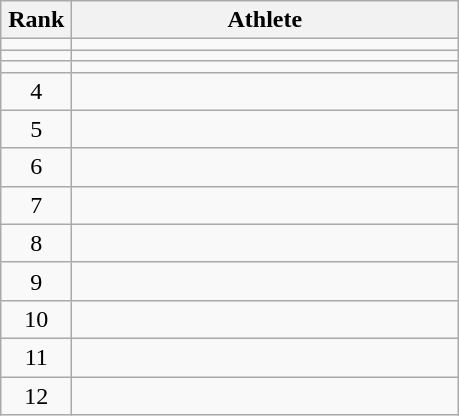<table class="wikitable" style="text-align: center;">
<tr>
<th width=40>Rank</th>
<th width=250>Athlete</th>
</tr>
<tr>
<td></td>
<td align="left"></td>
</tr>
<tr>
<td></td>
<td align="left"></td>
</tr>
<tr>
<td></td>
<td align="left"></td>
</tr>
<tr>
<td>4</td>
<td align="left"></td>
</tr>
<tr>
<td>5</td>
<td align="left"></td>
</tr>
<tr>
<td>6</td>
<td align="left"></td>
</tr>
<tr>
<td>7</td>
<td align="left"></td>
</tr>
<tr>
<td>8</td>
<td align="left"></td>
</tr>
<tr>
<td>9</td>
<td align="left"></td>
</tr>
<tr>
<td>10</td>
<td align="left"></td>
</tr>
<tr>
<td>11</td>
<td align="left"></td>
</tr>
<tr>
<td>12</td>
<td align="left"></td>
</tr>
</table>
